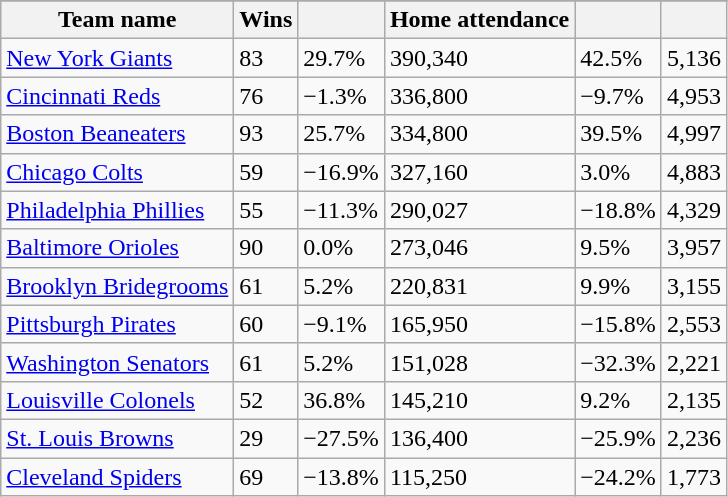<table class="wikitable sortable">
<tr style="text-align:center; font-size:larger;">
</tr>
<tr>
<th>Team name</th>
<th>Wins</th>
<th></th>
<th>Home attendance</th>
<th></th>
<th></th>
</tr>
<tr>
<td><a href='#'>New York Giants</a></td>
<td>83</td>
<td>29.7%</td>
<td>390,340</td>
<td>42.5%</td>
<td>5,136</td>
</tr>
<tr>
<td><a href='#'>Cincinnati Reds</a></td>
<td>76</td>
<td>−1.3%</td>
<td>336,800</td>
<td>−9.7%</td>
<td>4,953</td>
</tr>
<tr>
<td><a href='#'>Boston Beaneaters</a></td>
<td>93</td>
<td>25.7%</td>
<td>334,800</td>
<td>39.5%</td>
<td>4,997</td>
</tr>
<tr>
<td><a href='#'>Chicago Colts</a></td>
<td>59</td>
<td>−16.9%</td>
<td>327,160</td>
<td>3.0%</td>
<td>4,883</td>
</tr>
<tr>
<td><a href='#'>Philadelphia Phillies</a></td>
<td>55</td>
<td>−11.3%</td>
<td>290,027</td>
<td>−18.8%</td>
<td>4,329</td>
</tr>
<tr>
<td><a href='#'>Baltimore Orioles</a></td>
<td>90</td>
<td>0.0%</td>
<td>273,046</td>
<td>9.5%</td>
<td>3,957</td>
</tr>
<tr>
<td><a href='#'>Brooklyn Bridegrooms</a></td>
<td>61</td>
<td>5.2%</td>
<td>220,831</td>
<td>9.9%</td>
<td>3,155</td>
</tr>
<tr>
<td><a href='#'>Pittsburgh Pirates</a></td>
<td>60</td>
<td>−9.1%</td>
<td>165,950</td>
<td>−15.8%</td>
<td>2,553</td>
</tr>
<tr>
<td><a href='#'>Washington Senators</a></td>
<td>61</td>
<td>5.2%</td>
<td>151,028</td>
<td>−32.3%</td>
<td>2,221</td>
</tr>
<tr>
<td><a href='#'>Louisville Colonels</a></td>
<td>52</td>
<td>36.8%</td>
<td>145,210</td>
<td>9.2%</td>
<td>2,135</td>
</tr>
<tr>
<td><a href='#'>St. Louis Browns</a></td>
<td>29</td>
<td>−27.5%</td>
<td>136,400</td>
<td>−25.9%</td>
<td>2,236</td>
</tr>
<tr>
<td><a href='#'>Cleveland Spiders</a></td>
<td>69</td>
<td>−13.8%</td>
<td>115,250</td>
<td>−24.2%</td>
<td>1,773</td>
</tr>
</table>
